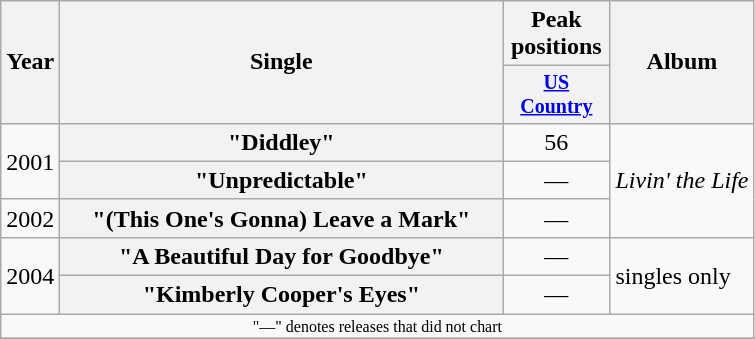<table class="wikitable plainrowheaders" style="text-align:center;">
<tr>
<th rowspan="2">Year</th>
<th rowspan="2" style="width:18em;">Single</th>
<th colspan="1">Peak positions</th>
<th rowspan="2">Album</th>
</tr>
<tr style="font-size:smaller;">
<th width="65"><a href='#'>US Country</a></th>
</tr>
<tr>
<td rowspan="2">2001</td>
<th scope="row">"Diddley"</th>
<td>56</td>
<td align="left" rowspan="3"><em>Livin' the Life</em></td>
</tr>
<tr>
<th scope="row">"Unpredictable"</th>
<td>—</td>
</tr>
<tr>
<td>2002</td>
<th scope="row">"(This One's Gonna) Leave a Mark"</th>
<td>—</td>
</tr>
<tr>
<td rowspan="2">2004</td>
<th scope="row">"A Beautiful Day for Goodbye"</th>
<td>—</td>
<td align="left" rowspan="2">singles only</td>
</tr>
<tr>
<th scope="row">"Kimberly Cooper's Eyes"</th>
<td>—</td>
</tr>
<tr>
<td colspan="4" style="font-size:8pt">"—" denotes releases that did not chart</td>
</tr>
<tr>
</tr>
</table>
